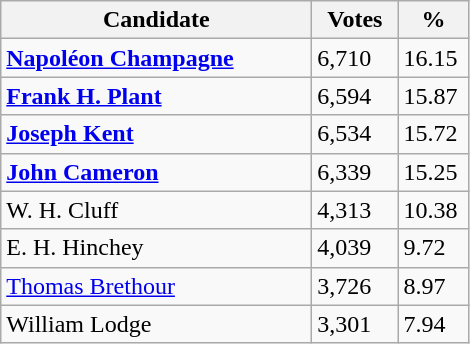<table class="wikitable">
<tr>
<th style="width: 200px">Candidate</th>
<th style="width: 50px">Votes</th>
<th style="width: 40px">%</th>
</tr>
<tr>
<td><strong><a href='#'>Napoléon Champagne</a></strong></td>
<td>6,710</td>
<td>16.15</td>
</tr>
<tr>
<td><strong><a href='#'>Frank H. Plant</a></strong></td>
<td>6,594</td>
<td>15.87</td>
</tr>
<tr>
<td><strong><a href='#'>Joseph Kent</a></strong></td>
<td>6,534</td>
<td>15.72</td>
</tr>
<tr>
<td><strong><a href='#'>John Cameron</a></strong></td>
<td>6,339</td>
<td>15.25</td>
</tr>
<tr>
<td>W. H. Cluff</td>
<td>4,313</td>
<td>10.38</td>
</tr>
<tr>
<td>E. H. Hinchey</td>
<td>4,039</td>
<td>9.72</td>
</tr>
<tr>
<td><a href='#'>Thomas Brethour</a></td>
<td>3,726</td>
<td>8.97</td>
</tr>
<tr>
<td>William Lodge</td>
<td>3,301</td>
<td>7.94</td>
</tr>
</table>
